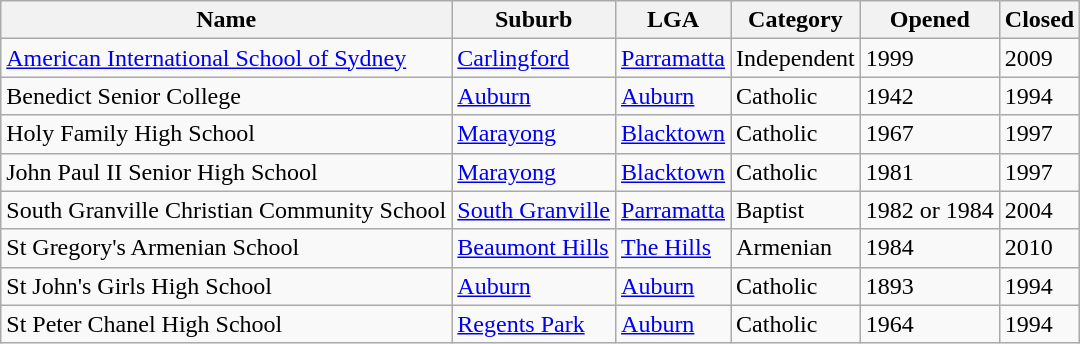<table class="wikitable sortable">
<tr>
<th>Name</th>
<th>Suburb</th>
<th>LGA</th>
<th>Category</th>
<th>Opened</th>
<th>Closed</th>
</tr>
<tr>
<td><a href='#'>American International School of Sydney</a></td>
<td><a href='#'>Carlingford</a></td>
<td><a href='#'>Parramatta</a></td>
<td>Independent</td>
<td>1999</td>
<td>2009</td>
</tr>
<tr>
<td>Benedict Senior College</td>
<td><a href='#'>Auburn</a></td>
<td><a href='#'>Auburn</a></td>
<td>Catholic</td>
<td>1942</td>
<td>1994</td>
</tr>
<tr>
<td>Holy Family High School</td>
<td><a href='#'>Marayong</a></td>
<td><a href='#'>Blacktown</a></td>
<td>Catholic</td>
<td>1967</td>
<td>1997</td>
</tr>
<tr>
<td>John Paul II Senior High School</td>
<td><a href='#'>Marayong</a></td>
<td><a href='#'>Blacktown</a></td>
<td>Catholic</td>
<td>1981</td>
<td>1997</td>
</tr>
<tr>
<td>South Granville Christian Community School</td>
<td><a href='#'>South Granville</a></td>
<td><a href='#'>Parramatta</a></td>
<td>Baptist</td>
<td>1982 or 1984</td>
<td>2004</td>
</tr>
<tr>
<td>St Gregory's Armenian School</td>
<td><a href='#'>Beaumont Hills</a></td>
<td><a href='#'>The Hills</a></td>
<td>Armenian</td>
<td>1984</td>
<td>2010</td>
</tr>
<tr>
<td>St John's Girls High School</td>
<td><a href='#'>Auburn</a></td>
<td><a href='#'>Auburn</a></td>
<td>Catholic</td>
<td>1893</td>
<td>1994</td>
</tr>
<tr>
<td>St Peter Chanel High School</td>
<td><a href='#'>Regents Park</a></td>
<td><a href='#'>Auburn</a></td>
<td>Catholic</td>
<td>1964</td>
<td>1994</td>
</tr>
</table>
